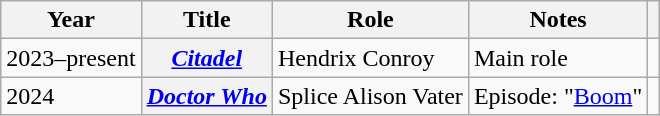<table class="wikitable plainrowheaders sortable">
<tr>
<th scope="col">Year</th>
<th scope="col">Title</th>
<th scope="col">Role</th>
<th scope="col" class="unsortable">Notes</th>
<th scope="col" class="unsortable"></th>
</tr>
<tr>
<td>2023–present</td>
<th scope="row"><em><a href='#'>Citadel</a></em></th>
<td>Hendrix Conroy</td>
<td>Main role</td>
<td style="text-align:center;"></td>
</tr>
<tr>
<td>2024</td>
<th scope="row"><a href='#'><em>Doctor Who</em></a></th>
<td>Splice Alison Vater</td>
<td>Episode: "<a href='#'>Boom</a>"</td>
<td></td>
</tr>
</table>
